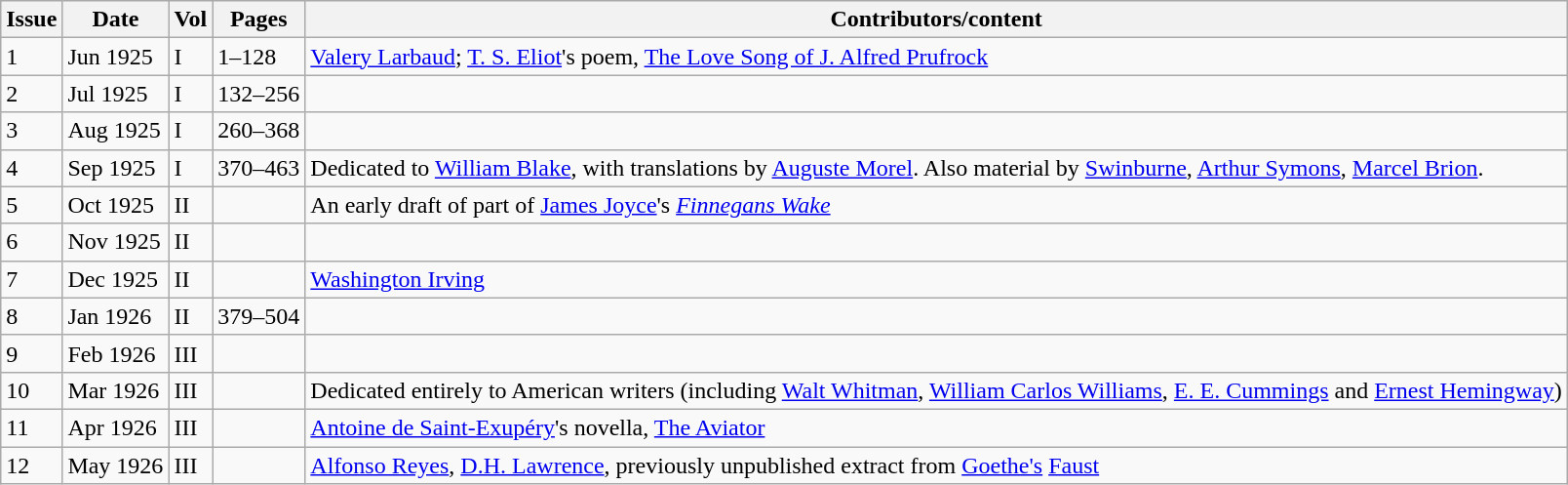<table class="wikitable sortable">
<tr>
<th>Issue</th>
<th>Date</th>
<th>Vol</th>
<th>Pages</th>
<th>Contributors/content</th>
</tr>
<tr>
<td>1</td>
<td>Jun 1925</td>
<td>I</td>
<td>1–128</td>
<td><a href='#'>Valery Larbaud</a>; <a href='#'>T. S. Eliot</a>'s poem, <a href='#'>The Love Song of J. Alfred Prufrock</a></td>
</tr>
<tr>
<td>2</td>
<td>Jul 1925</td>
<td>I</td>
<td>132–256</td>
<td></td>
</tr>
<tr>
<td>3</td>
<td>Aug 1925</td>
<td>I</td>
<td>260–368</td>
<td></td>
</tr>
<tr>
<td>4</td>
<td>Sep 1925</td>
<td>I</td>
<td>370–463</td>
<td>Dedicated to <a href='#'>William Blake</a>, with translations by <a href='#'>Auguste Morel</a>. Also material by <a href='#'>Swinburne</a>, <a href='#'>Arthur Symons</a>, <a href='#'>Marcel Brion</a>.</td>
</tr>
<tr>
<td>5</td>
<td>Oct 1925</td>
<td>II</td>
<td></td>
<td>An early draft of part of <a href='#'>James Joyce</a>'s <em><a href='#'>Finnegans Wake</a></em></td>
</tr>
<tr>
<td>6</td>
<td>Nov 1925</td>
<td>II</td>
<td></td>
<td></td>
</tr>
<tr>
<td>7</td>
<td>Dec 1925</td>
<td>II</td>
<td></td>
<td><a href='#'>Washington Irving</a></td>
</tr>
<tr>
<td>8</td>
<td>Jan 1926</td>
<td>II</td>
<td>379–504</td>
<td></td>
</tr>
<tr>
<td>9</td>
<td>Feb 1926</td>
<td>III</td>
<td></td>
<td></td>
</tr>
<tr>
<td>10</td>
<td>Mar 1926</td>
<td>III</td>
<td></td>
<td>Dedicated entirely to American writers (including <a href='#'>Walt Whitman</a>, <a href='#'>William Carlos Williams</a>, <a href='#'>E. E. Cummings</a> and <a href='#'>Ernest Hemingway</a>)</td>
</tr>
<tr>
<td>11</td>
<td>Apr 1926</td>
<td>III</td>
<td></td>
<td><a href='#'>Antoine de Saint-Exupéry</a>'s novella, <a href='#'>The Aviator</a></td>
</tr>
<tr>
<td>12</td>
<td>May 1926</td>
<td>III</td>
<td></td>
<td><a href='#'>Alfonso Reyes</a>, <a href='#'>D.H. Lawrence</a>, previously unpublished extract from <a href='#'>Goethe's</a> <a href='#'>Faust</a></td>
</tr>
</table>
